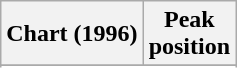<table class="wikitable sortable">
<tr>
<th align="left">Chart (1996)</th>
<th align="center">Peak<br>position</th>
</tr>
<tr>
</tr>
<tr>
</tr>
</table>
